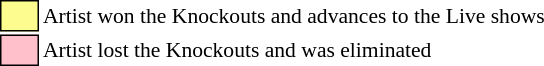<table class="toccolours" style="font-size: 90%; white-space: nowrap;">
<tr>
<td style="background:#fdfc8f; border:1px solid black;">      </td>
<td>Artist won the Knockouts and advances to the Live shows</td>
</tr>
<tr>
<td style="background:pink; border:1px solid black;">      </td>
<td>Artist lost the Knockouts and was eliminated</td>
</tr>
</table>
